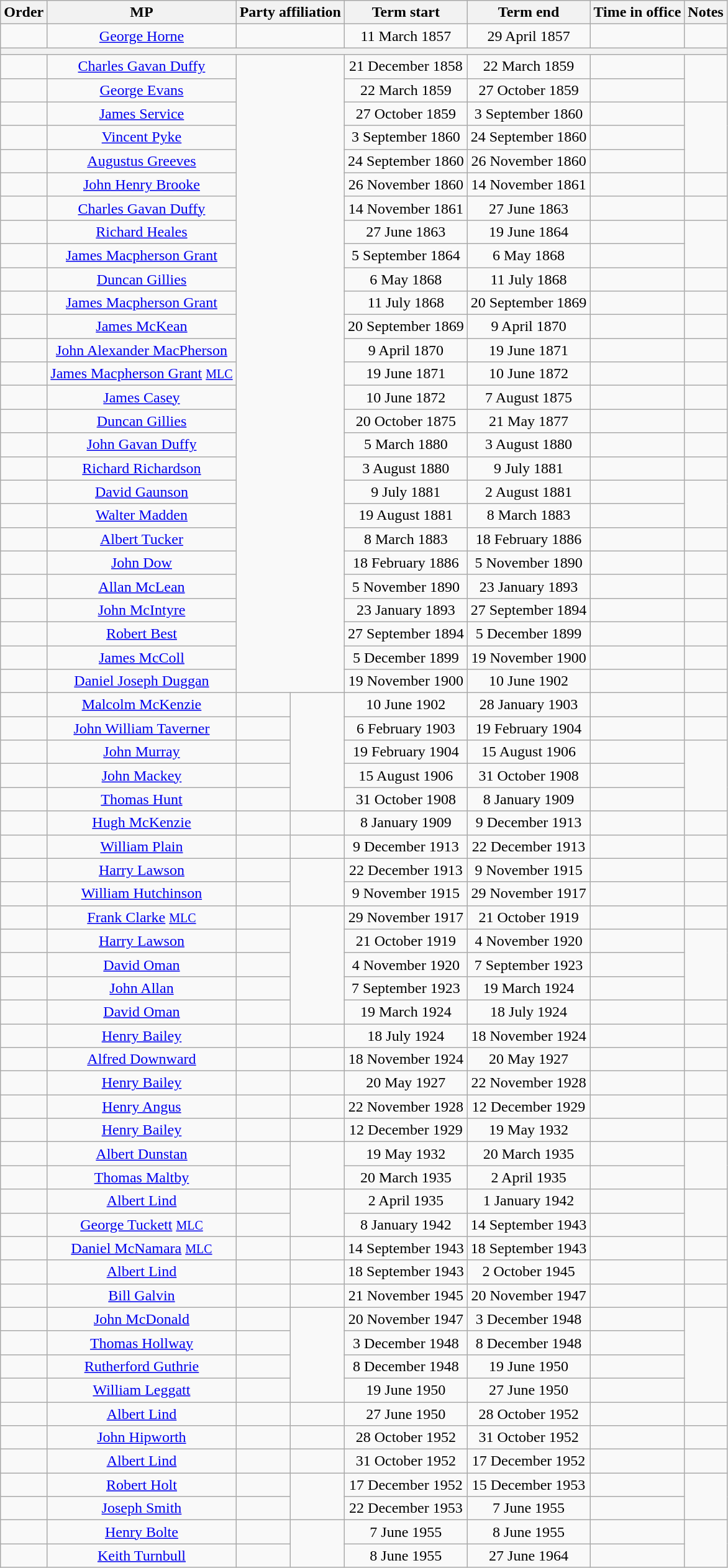<table class="wikitable" style="text-align:center">
<tr>
<th>Order</th>
<th>MP</th>
<th colspan="2">Party affiliation</th>
<th>Term start</th>
<th>Term end</th>
<th>Time in office</th>
<th>Notes</th>
</tr>
<tr>
<td></td>
<td><a href='#'>George Horne</a> </td>
<td colspan="2"></td>
<td>11 March 1857</td>
<td>29 April 1857</td>
<td></td>
<td></td>
</tr>
<tr>
<th colspan="8"></th>
</tr>
<tr>
<td></td>
<td><a href='#'>Charles Gavan Duffy</a> </td>
<td colspan="2" rowspan="27"></td>
<td>21 December 1858</td>
<td>22 March 1859</td>
<td></td>
<td rowspan="2"></td>
</tr>
<tr>
<td></td>
<td><a href='#'>George Evans</a> </td>
<td>22 March 1859</td>
<td>27 October 1859</td>
<td></td>
</tr>
<tr>
<td></td>
<td><a href='#'>James Service</a> </td>
<td>27 October 1859</td>
<td>3 September 1860</td>
<td></td>
<td rowspan="3"></td>
</tr>
<tr>
<td></td>
<td><a href='#'>Vincent Pyke</a> </td>
<td>3 September 1860</td>
<td>24 September 1860</td>
<td></td>
</tr>
<tr>
<td></td>
<td><a href='#'>Augustus Greeves</a> </td>
<td>24 September 1860</td>
<td>26 November 1860</td>
<td></td>
</tr>
<tr>
<td></td>
<td><a href='#'>John Henry Brooke</a> </td>
<td>26 November 1860</td>
<td>14 November 1861</td>
<td></td>
<td></td>
</tr>
<tr>
<td></td>
<td><a href='#'>Charles Gavan Duffy</a> </td>
<td>14 November 1861</td>
<td>27 June 1863</td>
<td></td>
<td></td>
</tr>
<tr>
<td></td>
<td><a href='#'>Richard Heales</a> </td>
<td>27 June 1863</td>
<td>19 June 1864</td>
<td></td>
<td rowspan="2"></td>
</tr>
<tr>
<td></td>
<td><a href='#'>James Macpherson Grant</a> </td>
<td>5 September 1864</td>
<td>6 May 1868</td>
<td></td>
</tr>
<tr>
<td></td>
<td><a href='#'>Duncan Gillies</a> </td>
<td>6 May 1868</td>
<td>11 July 1868</td>
<td></td>
<td></td>
</tr>
<tr>
<td></td>
<td><a href='#'>James Macpherson Grant</a> </td>
<td>11 July 1868</td>
<td>20 September 1869</td>
<td></td>
<td></td>
</tr>
<tr>
<td></td>
<td><a href='#'>James McKean</a> </td>
<td>20 September 1869</td>
<td>9 April 1870</td>
<td></td>
<td></td>
</tr>
<tr>
<td></td>
<td><a href='#'>John Alexander MacPherson</a> </td>
<td>9 April 1870</td>
<td>19 June 1871</td>
<td></td>
<td></td>
</tr>
<tr>
<td></td>
<td><a href='#'>James Macpherson Grant</a> <a href='#'><small>MLC</small></a></td>
<td>19 June 1871</td>
<td>10 June 1872</td>
<td></td>
<td></td>
</tr>
<tr>
<td></td>
<td><a href='#'>James Casey</a> </td>
<td>10 June 1872</td>
<td>7 August 1875</td>
<td></td>
<td></td>
</tr>
<tr>
<td></td>
<td><a href='#'>Duncan Gillies</a> </td>
<td>20 October 1875</td>
<td>21 May 1877</td>
<td></td>
<td></td>
</tr>
<tr>
<td></td>
<td><a href='#'>John Gavan Duffy</a> </td>
<td>5 March 1880</td>
<td>3 August 1880</td>
<td></td>
<td></td>
</tr>
<tr>
<td></td>
<td><a href='#'>Richard Richardson</a> </td>
<td>3 August 1880</td>
<td>9 July 1881</td>
<td></td>
<td></td>
</tr>
<tr>
<td></td>
<td><a href='#'>David Gaunson</a> </td>
<td>9 July 1881</td>
<td>2 August 1881</td>
<td></td>
<td rowspan="2"></td>
</tr>
<tr>
<td></td>
<td><a href='#'>Walter Madden</a> </td>
<td>19 August 1881</td>
<td>8 March 1883</td>
<td></td>
</tr>
<tr>
<td></td>
<td><a href='#'>Albert Tucker</a> </td>
<td>8 March 1883</td>
<td>18 February 1886</td>
<td></td>
<td></td>
</tr>
<tr>
<td></td>
<td><a href='#'>John Dow</a> </td>
<td>18 February 1886</td>
<td>5 November 1890</td>
<td></td>
<td></td>
</tr>
<tr>
<td></td>
<td><a href='#'>Allan McLean</a> </td>
<td>5 November 1890</td>
<td>23 January 1893</td>
<td></td>
<td></td>
</tr>
<tr>
<td></td>
<td><a href='#'>John McIntyre</a> </td>
<td>23 January 1893</td>
<td>27 September 1894</td>
<td></td>
<td></td>
</tr>
<tr>
<td></td>
<td><a href='#'>Robert Best</a> </td>
<td>27 September 1894</td>
<td>5 December 1899</td>
<td></td>
<td></td>
</tr>
<tr>
<td></td>
<td><a href='#'>James McColl</a> </td>
<td>5 December 1899</td>
<td>19 November 1900</td>
<td></td>
<td></td>
</tr>
<tr>
<td></td>
<td><a href='#'>Daniel Joseph Duggan</a> </td>
<td>19 November 1900</td>
<td>10 June 1902</td>
<td></td>
<td></td>
</tr>
<tr>
<td></td>
<td><a href='#'>Malcolm McKenzie</a> </td>
<td></td>
<td rowspan="5"></td>
<td>10 June 1902</td>
<td>28 January 1903</td>
<td></td>
<td></td>
</tr>
<tr>
<td></td>
<td><a href='#'>John William Taverner</a> </td>
<td></td>
<td>6 February 1903</td>
<td>19 February 1904</td>
<td></td>
<td></td>
</tr>
<tr>
<td></td>
<td><a href='#'>John Murray</a> </td>
<td></td>
<td>19 February 1904</td>
<td>15 August 1906</td>
<td></td>
<td rowspan="3"></td>
</tr>
<tr>
<td></td>
<td><a href='#'>John Mackey</a> </td>
<td></td>
<td>15 August 1906</td>
<td>31 October 1908</td>
<td></td>
</tr>
<tr>
<td></td>
<td><a href='#'>Thomas Hunt</a> </td>
<td></td>
<td>31 October 1908</td>
<td>8 January 1909</td>
<td></td>
</tr>
<tr>
<td></td>
<td><a href='#'>Hugh McKenzie</a> </td>
<td></td>
<td></td>
<td>8 January 1909</td>
<td>9 December 1913</td>
<td></td>
<td></td>
</tr>
<tr>
<td></td>
<td><a href='#'>William Plain</a> </td>
<td></td>
<td></td>
<td>9 December 1913</td>
<td>22 December 1913</td>
<td></td>
<td></td>
</tr>
<tr>
<td></td>
<td><a href='#'>Harry Lawson</a> </td>
<td></td>
<td rowspan="2"></td>
<td>22 December 1913</td>
<td>9 November 1915</td>
<td></td>
<td></td>
</tr>
<tr>
<td></td>
<td><a href='#'>William Hutchinson</a> </td>
<td></td>
<td>9 November 1915</td>
<td>29 November 1917</td>
<td></td>
<td></td>
</tr>
<tr>
<td></td>
<td><a href='#'>Frank Clarke</a> <a href='#'><small>MLC</small></a></td>
<td></td>
<td rowspan="5"></td>
<td>29 November 1917</td>
<td>21 October 1919</td>
<td></td>
<td></td>
</tr>
<tr>
<td></td>
<td><a href='#'>Harry Lawson</a> </td>
<td></td>
<td>21 October 1919</td>
<td>4 November 1920</td>
<td></td>
<td rowspan="3"></td>
</tr>
<tr>
<td></td>
<td><a href='#'>David Oman</a> </td>
<td></td>
<td>4 November 1920</td>
<td>7 September 1923</td>
<td></td>
</tr>
<tr>
<td></td>
<td><a href='#'>John Allan</a> </td>
<td></td>
<td>7 September 1923</td>
<td>19 March 1924</td>
<td></td>
</tr>
<tr>
<td></td>
<td><a href='#'>David Oman</a> </td>
<td></td>
<td>19 March 1924</td>
<td>18 July 1924</td>
<td></td>
<td></td>
</tr>
<tr>
<td></td>
<td><a href='#'>Henry Bailey</a> </td>
<td></td>
<td></td>
<td>18 July 1924</td>
<td>18 November 1924</td>
<td></td>
<td></td>
</tr>
<tr>
<td></td>
<td><a href='#'>Alfred Downward</a> </td>
<td></td>
<td></td>
<td>18 November 1924</td>
<td>20 May 1927</td>
<td></td>
<td></td>
</tr>
<tr>
<td></td>
<td><a href='#'>Henry Bailey</a> </td>
<td></td>
<td></td>
<td>20 May 1927</td>
<td>22 November 1928</td>
<td></td>
<td></td>
</tr>
<tr>
<td></td>
<td><a href='#'>Henry Angus</a> </td>
<td></td>
<td></td>
<td>22 November 1928</td>
<td>12 December 1929</td>
<td></td>
<td></td>
</tr>
<tr>
<td></td>
<td><a href='#'>Henry Bailey</a> </td>
<td></td>
<td></td>
<td>12 December 1929</td>
<td>19 May 1932</td>
<td></td>
<td></td>
</tr>
<tr>
<td></td>
<td><a href='#'>Albert Dunstan</a> </td>
<td></td>
<td rowspan="2"></td>
<td>19 May 1932</td>
<td>20 March 1935</td>
<td></td>
<td rowspan="2"></td>
</tr>
<tr>
<td></td>
<td><a href='#'>Thomas Maltby</a> </td>
<td></td>
<td>20 March 1935</td>
<td>2 April 1935</td>
<td></td>
</tr>
<tr>
<td></td>
<td><a href='#'>Albert Lind</a> </td>
<td></td>
<td rowspan="2"></td>
<td>2 April 1935</td>
<td>1 January 1942</td>
<td></td>
<td rowspan="2"></td>
</tr>
<tr>
<td></td>
<td><a href='#'>George Tuckett</a> <a href='#'><small>MLC</small></a></td>
<td></td>
<td>8 January 1942</td>
<td>14 September 1943</td>
<td></td>
</tr>
<tr>
<td></td>
<td><a href='#'>Daniel McNamara</a> <a href='#'><small>MLC</small></a></td>
<td></td>
<td></td>
<td>14 September 1943</td>
<td>18 September 1943</td>
<td></td>
<td></td>
</tr>
<tr>
<td></td>
<td><a href='#'>Albert Lind</a> </td>
<td></td>
<td></td>
<td>18 September 1943</td>
<td>2 October 1945</td>
<td></td>
<td></td>
</tr>
<tr>
<td></td>
<td><a href='#'>Bill Galvin</a> </td>
<td></td>
<td></td>
<td>21 November 1945</td>
<td>20 November 1947</td>
<td></td>
<td></td>
</tr>
<tr>
<td></td>
<td><a href='#'>John McDonald</a> </td>
<td></td>
<td rowspan="4"></td>
<td>20 November 1947</td>
<td>3 December 1948</td>
<td></td>
<td rowspan="4"></td>
</tr>
<tr>
<td></td>
<td><a href='#'>Thomas Hollway</a> </td>
<td></td>
<td>3 December 1948</td>
<td>8 December 1948</td>
<td></td>
</tr>
<tr>
<td></td>
<td><a href='#'>Rutherford Guthrie</a> </td>
<td></td>
<td>8 December 1948</td>
<td>19 June 1950</td>
<td></td>
</tr>
<tr>
<td></td>
<td><a href='#'>William Leggatt</a> </td>
<td></td>
<td>19 June 1950</td>
<td>27 June 1950</td>
<td></td>
</tr>
<tr>
<td></td>
<td><a href='#'>Albert Lind</a> </td>
<td></td>
<td></td>
<td>27 June 1950</td>
<td>28 October 1952</td>
<td></td>
<td></td>
</tr>
<tr>
<td></td>
<td><a href='#'>John Hipworth</a> </td>
<td></td>
<td></td>
<td>28 October 1952</td>
<td>31 October 1952</td>
<td></td>
<td></td>
</tr>
<tr>
<td></td>
<td><a href='#'>Albert Lind</a> </td>
<td></td>
<td></td>
<td>31 October 1952</td>
<td>17 December 1952</td>
<td></td>
<td></td>
</tr>
<tr>
<td></td>
<td><a href='#'>Robert Holt</a> </td>
<td></td>
<td rowspan="2"></td>
<td>17 December 1952</td>
<td>15 December 1953</td>
<td></td>
<td rowspan="2"></td>
</tr>
<tr>
<td></td>
<td><a href='#'>Joseph Smith</a> </td>
<td></td>
<td>22 December 1953</td>
<td>7 June 1955</td>
<td></td>
</tr>
<tr>
<td></td>
<td><a href='#'>Henry Bolte</a> </td>
<td></td>
<td rowspan="2"></td>
<td>7 June 1955</td>
<td>8 June 1955</td>
<td></td>
<td rowspan="2"></td>
</tr>
<tr>
<td></td>
<td><a href='#'>Keith Turnbull</a> </td>
<td></td>
<td>8 June 1955</td>
<td>27 June 1964</td>
<td></td>
</tr>
</table>
